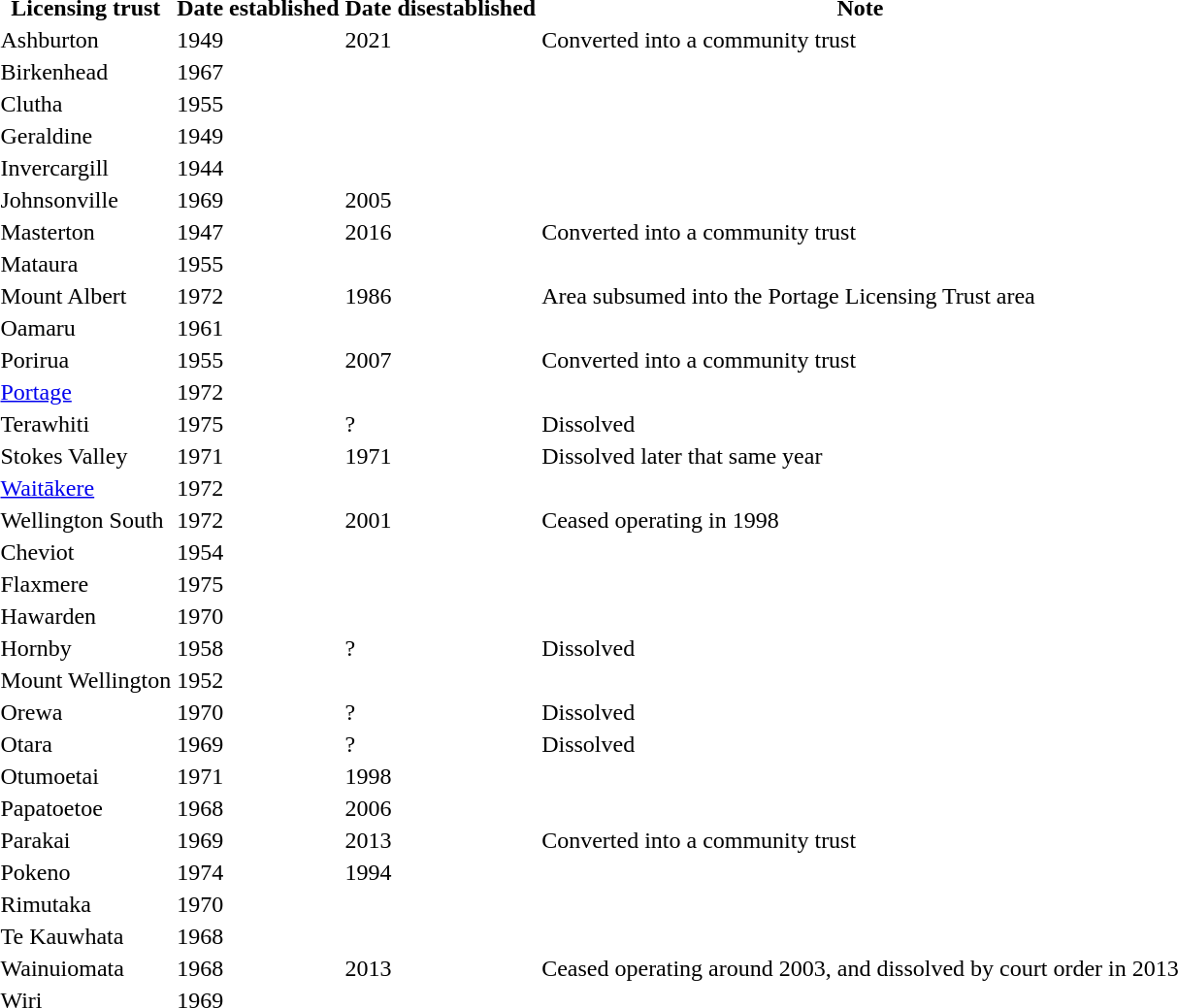<table>
<tr style="vertical-align:top; text-align:center;">
<th>Licensing trust</th>
<th>Date established</th>
<th>Date disestablished</th>
<th>Note</th>
</tr>
<tr>
<td>Ashburton</td>
<td>1949</td>
<td>2021</td>
<td>Converted into a community trust</td>
</tr>
<tr>
<td>Birkenhead</td>
<td>1967</td>
<td></td>
<td></td>
</tr>
<tr>
<td>Clutha</td>
<td>1955</td>
<td></td>
<td></td>
</tr>
<tr>
<td>Geraldine</td>
<td>1949</td>
<td></td>
<td></td>
</tr>
<tr>
<td>Invercargill</td>
<td>1944</td>
<td></td>
<td></td>
</tr>
<tr>
<td>Johnsonville</td>
<td>1969</td>
<td>2005</td>
<td></td>
</tr>
<tr>
<td>Masterton</td>
<td>1947</td>
<td>2016</td>
<td>Converted into a community trust</td>
</tr>
<tr>
<td>Mataura</td>
<td>1955</td>
<td></td>
<td></td>
</tr>
<tr>
<td>Mount Albert</td>
<td>1972</td>
<td>1986</td>
<td>Area subsumed into the Portage Licensing Trust area</td>
</tr>
<tr>
<td>Oamaru</td>
<td>1961</td>
<td></td>
<td></td>
</tr>
<tr>
<td>Porirua</td>
<td>1955</td>
<td>2007</td>
<td>Converted into a community trust</td>
</tr>
<tr>
<td><a href='#'>Portage</a></td>
<td>1972</td>
<td></td>
<td></td>
</tr>
<tr>
<td>Terawhiti</td>
<td>1975</td>
<td>?</td>
<td>Dissolved</td>
</tr>
<tr>
<td>Stokes Valley</td>
<td>1971</td>
<td>1971</td>
<td>Dissolved later that same year</td>
</tr>
<tr>
<td><a href='#'>Waitākere</a></td>
<td>1972</td>
<td></td>
<td></td>
</tr>
<tr>
<td>Wellington South</td>
<td>1972</td>
<td>2001</td>
<td>Ceased operating in 1998</td>
</tr>
<tr>
<td>Cheviot</td>
<td>1954</td>
<td></td>
<td></td>
</tr>
<tr>
<td>Flaxmere</td>
<td>1975</td>
<td></td>
<td></td>
</tr>
<tr>
<td>Hawarden</td>
<td>1970</td>
<td></td>
<td></td>
</tr>
<tr>
<td>Hornby</td>
<td>1958</td>
<td>?</td>
<td>Dissolved</td>
</tr>
<tr>
<td>Mount Wellington</td>
<td>1952</td>
<td></td>
<td></td>
</tr>
<tr>
<td>Orewa</td>
<td>1970</td>
<td>?</td>
<td>Dissolved</td>
</tr>
<tr>
<td>Otara</td>
<td>1969</td>
<td>?</td>
<td>Dissolved</td>
</tr>
<tr>
<td>Otumoetai</td>
<td>1971</td>
<td>1998</td>
<td></td>
</tr>
<tr>
<td>Papatoetoe</td>
<td>1968</td>
<td>2006</td>
<td></td>
</tr>
<tr>
<td>Parakai</td>
<td>1969</td>
<td>2013</td>
<td>Converted into a community trust</td>
</tr>
<tr>
<td>Pokeno</td>
<td>1974</td>
<td>1994</td>
<td></td>
</tr>
<tr>
<td>Rimutaka</td>
<td>1970</td>
<td></td>
<td></td>
</tr>
<tr>
<td>Te Kauwhata</td>
<td>1968</td>
<td></td>
<td></td>
</tr>
<tr>
<td>Wainuiomata</td>
<td>1968</td>
<td>2013</td>
<td>Ceased operating around 2003, and dissolved by court order in 2013</td>
</tr>
<tr>
<td>Wiri</td>
<td>1969</td>
<td></td>
<td></td>
</tr>
<tr>
</tr>
</table>
